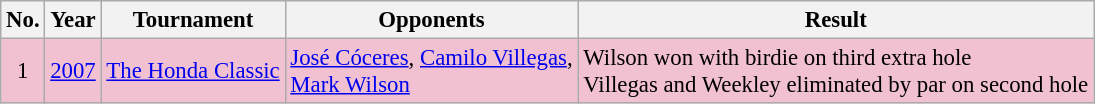<table class="wikitable" style="font-size:95%;">
<tr>
<th>No.</th>
<th>Year</th>
<th>Tournament</th>
<th>Opponents</th>
<th>Result</th>
</tr>
<tr style="background:#F2C1D1;">
<td align=center>1</td>
<td align=center><a href='#'>2007</a></td>
<td><a href='#'>The Honda Classic</a></td>
<td> <a href='#'>José Cóceres</a>,  <a href='#'>Camilo Villegas</a>,<br> <a href='#'>Mark Wilson</a></td>
<td>Wilson won with birdie on third extra hole<br>Villegas and Weekley eliminated by par on second hole</td>
</tr>
</table>
